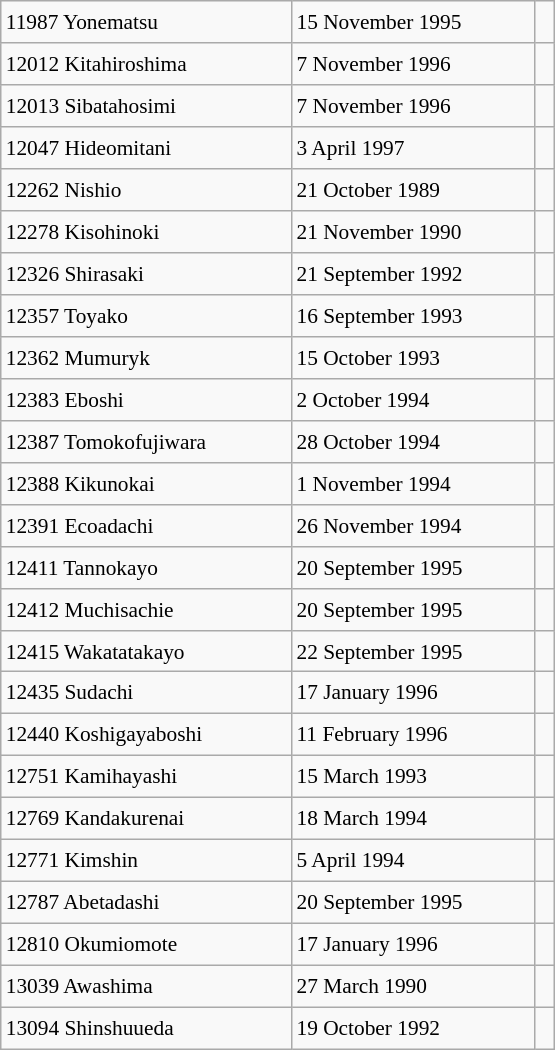<table class="wikitable" style="font-size: 89%; float: left; width: 26em; margin-right: 1em; height: 700px">
<tr>
<td>11987 Yonematsu</td>
<td>15 November 1995</td>
<td> </td>
</tr>
<tr>
<td>12012 Kitahiroshima</td>
<td>7 November 1996</td>
<td> </td>
</tr>
<tr>
<td>12013 Sibatahosimi</td>
<td>7 November 1996</td>
<td> </td>
</tr>
<tr>
<td>12047 Hideomitani</td>
<td>3 April 1997</td>
<td> </td>
</tr>
<tr>
<td>12262 Nishio</td>
<td>21 October 1989</td>
<td> </td>
</tr>
<tr>
<td>12278 Kisohinoki</td>
<td>21 November 1990</td>
<td> </td>
</tr>
<tr>
<td>12326 Shirasaki</td>
<td>21 September 1992</td>
<td> </td>
</tr>
<tr>
<td>12357 Toyako</td>
<td>16 September 1993</td>
<td> </td>
</tr>
<tr>
<td>12362 Mumuryk</td>
<td>15 October 1993</td>
<td> </td>
</tr>
<tr>
<td>12383 Eboshi</td>
<td>2 October 1994</td>
<td> </td>
</tr>
<tr>
<td>12387 Tomokofujiwara</td>
<td>28 October 1994</td>
<td> </td>
</tr>
<tr>
<td>12388 Kikunokai</td>
<td>1 November 1994</td>
<td> </td>
</tr>
<tr>
<td>12391 Ecoadachi</td>
<td>26 November 1994</td>
<td> </td>
</tr>
<tr>
<td>12411 Tannokayo</td>
<td>20 September 1995</td>
<td> </td>
</tr>
<tr>
<td>12412 Muchisachie</td>
<td>20 September 1995</td>
<td> </td>
</tr>
<tr>
<td>12415 Wakatatakayo</td>
<td>22 September 1995</td>
<td> </td>
</tr>
<tr>
<td>12435 Sudachi</td>
<td>17 January 1996</td>
<td> </td>
</tr>
<tr>
<td>12440 Koshigayaboshi</td>
<td>11 February 1996</td>
<td> </td>
</tr>
<tr>
<td>12751 Kamihayashi</td>
<td>15 March 1993</td>
<td> </td>
</tr>
<tr>
<td>12769 Kandakurenai</td>
<td>18 March 1994</td>
<td> </td>
</tr>
<tr>
<td>12771 Kimshin</td>
<td>5 April 1994</td>
<td> </td>
</tr>
<tr>
<td>12787 Abetadashi</td>
<td>20 September 1995</td>
<td> </td>
</tr>
<tr>
<td>12810 Okumiomote</td>
<td>17 January 1996</td>
<td> </td>
</tr>
<tr>
<td>13039 Awashima</td>
<td>27 March 1990</td>
<td> </td>
</tr>
<tr>
<td>13094 Shinshuueda</td>
<td>19 October 1992</td>
<td> </td>
</tr>
</table>
